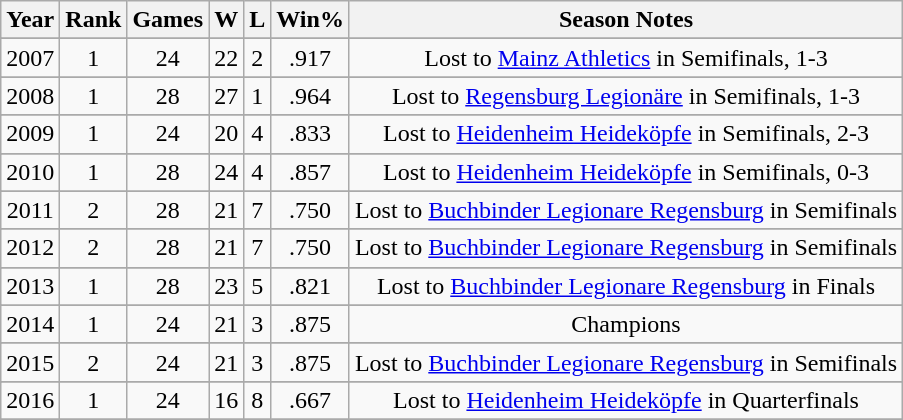<table class="wikitable" style="text-align:center;">
<tr>
<th>Year</th>
<th>Rank</th>
<th>Games</th>
<th>W</th>
<th>L</th>
<th>Win%</th>
<th>Season Notes</th>
</tr>
<tr>
</tr>
<tr>
<td>2007</td>
<td>1</td>
<td>24</td>
<td>22</td>
<td>2</td>
<td>.917</td>
<td>Lost to <a href='#'>Mainz Athletics</a> in Semifinals, 1-3</td>
</tr>
<tr>
</tr>
<tr>
<td>2008</td>
<td>1</td>
<td>28</td>
<td>27</td>
<td>1</td>
<td>.964</td>
<td>Lost to <a href='#'>Regensburg Legionäre</a> in Semifinals, 1-3</td>
</tr>
<tr>
</tr>
<tr>
<td>2009</td>
<td>1</td>
<td>24</td>
<td>20</td>
<td>4</td>
<td>.833</td>
<td>Lost to <a href='#'>Heidenheim Heideköpfe</a> in Semifinals, 2-3</td>
</tr>
<tr>
</tr>
<tr>
<td>2010</td>
<td>1</td>
<td>28</td>
<td>24</td>
<td>4</td>
<td>.857</td>
<td>Lost to <a href='#'>Heidenheim Heideköpfe</a> in Semifinals, 0-3</td>
</tr>
<tr>
</tr>
<tr>
<td>2011</td>
<td>2</td>
<td>28</td>
<td>21</td>
<td>7</td>
<td>.750</td>
<td>Lost to <a href='#'>Buchbinder Legionare Regensburg</a> in Semifinals</td>
</tr>
<tr>
</tr>
<tr>
<td>2012</td>
<td>2</td>
<td>28</td>
<td>21</td>
<td>7</td>
<td>.750</td>
<td>Lost to <a href='#'>Buchbinder Legionare Regensburg</a> in Semifinals</td>
</tr>
<tr>
</tr>
<tr>
<td>2013</td>
<td>1</td>
<td>28</td>
<td>23</td>
<td>5</td>
<td>.821</td>
<td>Lost to <a href='#'>Buchbinder Legionare Regensburg</a> in Finals</td>
</tr>
<tr>
</tr>
<tr>
<td>2014</td>
<td>1</td>
<td>24</td>
<td>21</td>
<td>3</td>
<td>.875</td>
<td>Champions</td>
</tr>
<tr>
</tr>
<tr>
<td>2015</td>
<td>2</td>
<td>24</td>
<td>21</td>
<td>3</td>
<td>.875</td>
<td>Lost to <a href='#'>Buchbinder Legionare Regensburg</a> in Semifinals</td>
</tr>
<tr>
</tr>
<tr>
<td>2016</td>
<td>1</td>
<td>24</td>
<td>16</td>
<td>8</td>
<td>.667</td>
<td>Lost to <a href='#'>Heidenheim Heideköpfe</a> in Quarterfinals</td>
</tr>
<tr>
</tr>
</table>
